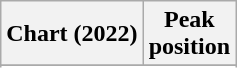<table class="wikitable sortable plainrowheaders">
<tr>
<th>Chart (2022)</th>
<th>Peak<br>position</th>
</tr>
<tr>
</tr>
<tr>
</tr>
<tr>
</tr>
</table>
